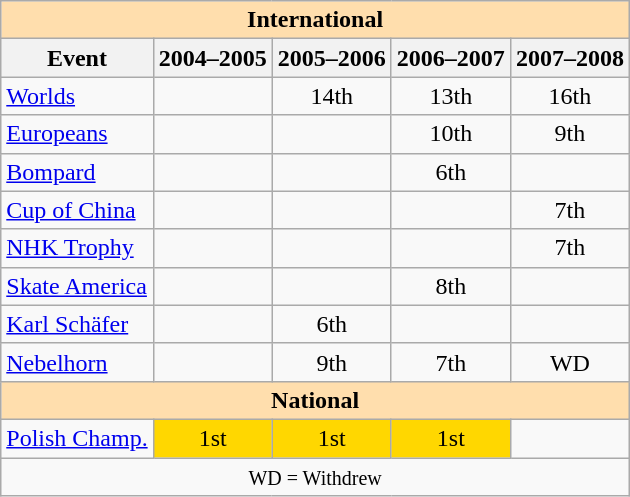<table class="wikitable" style="text-align:center">
<tr>
<th style="background-color: #ffdead; " colspan=5 align=center><strong>International</strong></th>
</tr>
<tr>
<th>Event</th>
<th>2004–2005</th>
<th>2005–2006</th>
<th>2006–2007</th>
<th>2007–2008</th>
</tr>
<tr>
<td align=left><a href='#'>Worlds</a></td>
<td></td>
<td>14th</td>
<td>13th</td>
<td>16th</td>
</tr>
<tr>
<td align=left><a href='#'>Europeans</a></td>
<td></td>
<td></td>
<td>10th</td>
<td>9th</td>
</tr>
<tr>
<td align=left><a href='#'>Bompard</a></td>
<td></td>
<td></td>
<td>6th</td>
<td></td>
</tr>
<tr>
<td align=left><a href='#'>Cup of China</a></td>
<td></td>
<td></td>
<td></td>
<td>7th</td>
</tr>
<tr>
<td align=left><a href='#'>NHK Trophy</a></td>
<td></td>
<td></td>
<td></td>
<td>7th</td>
</tr>
<tr>
<td align=left><a href='#'>Skate America</a></td>
<td></td>
<td></td>
<td>8th</td>
<td></td>
</tr>
<tr>
<td align=left><a href='#'>Karl Schäfer</a></td>
<td></td>
<td>6th</td>
<td></td>
<td></td>
</tr>
<tr>
<td align=left><a href='#'>Nebelhorn</a></td>
<td></td>
<td>9th</td>
<td>7th</td>
<td>WD</td>
</tr>
<tr>
<th style="background-color: #ffdead; " colspan=5 align=center><strong>National</strong></th>
</tr>
<tr>
<td align=left><a href='#'>Polish Champ.</a></td>
<td bgcolor=gold>1st</td>
<td bgcolor=gold>1st</td>
<td bgcolor=gold>1st</td>
<td></td>
</tr>
<tr>
<td colspan=5 align=center><small> WD = Withdrew </small></td>
</tr>
</table>
